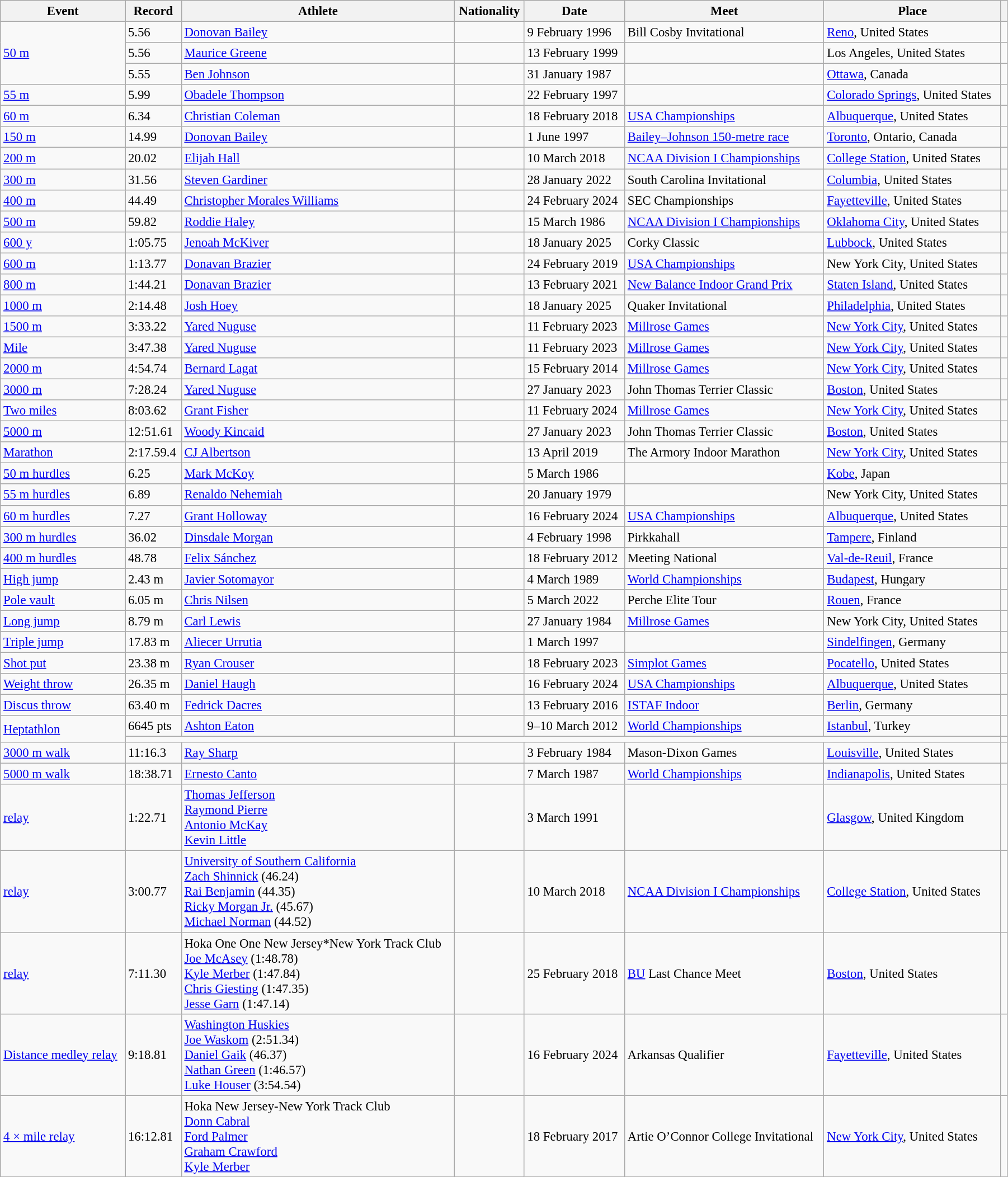<table class="wikitable" style="font-size:95%; width: 95%;">
<tr>
<th>Event</th>
<th>Record</th>
<th>Athlete</th>
<th>Nationality</th>
<th>Date</th>
<th>Meet</th>
<th>Place</th>
<th></th>
</tr>
<tr>
<td rowspan=3><a href='#'>50 m</a></td>
<td>5.56 </td>
<td><a href='#'>Donovan Bailey</a></td>
<td></td>
<td>9 February 1996</td>
<td>Bill Cosby Invitational</td>
<td><a href='#'>Reno</a>, United States</td>
<td></td>
</tr>
<tr>
<td>5.56 </td>
<td><a href='#'>Maurice Greene</a></td>
<td></td>
<td>13 February 1999</td>
<td></td>
<td>Los Angeles, United States</td>
<td></td>
</tr>
<tr>
<td>5.55 </td>
<td><a href='#'>Ben Johnson</a></td>
<td></td>
<td>31 January 1987</td>
<td></td>
<td><a href='#'>Ottawa</a>, Canada</td>
<td></td>
</tr>
<tr>
<td><a href='#'>55 m</a></td>
<td>5.99  </td>
<td><a href='#'>Obadele Thompson</a></td>
<td></td>
<td>22 February 1997</td>
<td></td>
<td><a href='#'>Colorado Springs</a>, United States</td>
<td></td>
</tr>
<tr>
<td><a href='#'>60 m</a></td>
<td>6.34 </td>
<td><a href='#'>Christian Coleman</a></td>
<td></td>
<td>18 February 2018</td>
<td><a href='#'>USA Championships</a></td>
<td><a href='#'>Albuquerque</a>, United States</td>
<td></td>
</tr>
<tr>
<td><a href='#'>150 m</a></td>
<td>14.99</td>
<td><a href='#'>Donovan Bailey</a></td>
<td></td>
<td>1 June 1997</td>
<td><a href='#'>Bailey–Johnson 150-metre race</a></td>
<td><a href='#'>Toronto</a>, Ontario, Canada</td>
<td></td>
</tr>
<tr>
<td><a href='#'>200 m</a></td>
<td>20.02</td>
<td><a href='#'>Elijah Hall</a></td>
<td></td>
<td>10 March 2018</td>
<td><a href='#'>NCAA Division I Championships</a></td>
<td><a href='#'>College Station</a>, United States</td>
<td></td>
</tr>
<tr>
<td><a href='#'>300 m</a></td>
<td>31.56</td>
<td><a href='#'>Steven Gardiner</a></td>
<td></td>
<td>28 January 2022</td>
<td>South Carolina Invitational</td>
<td><a href='#'>Columbia</a>, United States</td>
<td></td>
</tr>
<tr>
<td><a href='#'>400 m</a></td>
<td>44.49</td>
<td><a href='#'>Christopher Morales Williams</a></td>
<td></td>
<td>24 February 2024</td>
<td>SEC Championships</td>
<td><a href='#'>Fayetteville</a>, United States</td>
<td></td>
</tr>
<tr>
<td><a href='#'>500 m</a></td>
<td>59.82</td>
<td><a href='#'>Roddie Haley</a></td>
<td></td>
<td>15 March 1986</td>
<td><a href='#'>NCAA Division I Championships</a></td>
<td><a href='#'>Oklahoma City</a>, United States</td>
<td></td>
</tr>
<tr>
<td><a href='#'>600 y</a></td>
<td>1:05.75</td>
<td><a href='#'>Jenoah McKiver</a></td>
<td></td>
<td>18 January 2025</td>
<td>Corky Classic</td>
<td><a href='#'>Lubbock</a>, United States</td>
<td></td>
</tr>
<tr>
<td><a href='#'>600 m</a></td>
<td>1:13.77</td>
<td><a href='#'>Donavan Brazier</a></td>
<td></td>
<td>24 February 2019</td>
<td><a href='#'>USA Championships</a></td>
<td>New York City, United States</td>
<td></td>
</tr>
<tr>
<td><a href='#'>800 m</a></td>
<td>1:44.21</td>
<td><a href='#'>Donavan Brazier</a></td>
<td></td>
<td>13 February 2021</td>
<td><a href='#'>New Balance Indoor Grand Prix</a></td>
<td><a href='#'>Staten Island</a>, United States</td>
<td></td>
</tr>
<tr>
<td><a href='#'>1000 m</a></td>
<td>2:14.48</td>
<td><a href='#'>Josh Hoey</a></td>
<td></td>
<td>18 January 2025</td>
<td>Quaker Invitational</td>
<td><a href='#'>Philadelphia</a>, United States</td>
<td></td>
</tr>
<tr>
<td><a href='#'>1500 m</a></td>
<td>3:33.22</td>
<td><a href='#'>Yared Nuguse</a></td>
<td></td>
<td>11 February 2023</td>
<td><a href='#'>Millrose Games</a></td>
<td><a href='#'>New York City</a>, United States</td>
<td></td>
</tr>
<tr>
<td><a href='#'>Mile</a></td>
<td>3:47.38</td>
<td><a href='#'>Yared Nuguse</a></td>
<td></td>
<td>11 February 2023</td>
<td><a href='#'>Millrose Games</a></td>
<td><a href='#'>New York City</a>, United States</td>
<td></td>
</tr>
<tr>
<td><a href='#'>2000 m</a></td>
<td>4:54.74</td>
<td><a href='#'>Bernard Lagat</a></td>
<td></td>
<td>15 February 2014</td>
<td><a href='#'>Millrose Games</a></td>
<td><a href='#'>New York City</a>, United States</td>
<td></td>
</tr>
<tr>
<td><a href='#'>3000 m</a></td>
<td>7:28.24</td>
<td><a href='#'>Yared Nuguse</a></td>
<td></td>
<td>27 January 2023</td>
<td>John Thomas Terrier Classic</td>
<td><a href='#'>Boston</a>, United States</td>
<td></td>
</tr>
<tr>
<td><a href='#'>Two miles</a></td>
<td>8:03.62</td>
<td><a href='#'>Grant Fisher</a></td>
<td></td>
<td>11 February 2024</td>
<td><a href='#'>Millrose Games</a></td>
<td><a href='#'>New York City</a>, United States</td>
<td></td>
</tr>
<tr>
<td><a href='#'>5000 m</a></td>
<td>12:51.61</td>
<td><a href='#'>Woody Kincaid</a></td>
<td></td>
<td>27 January 2023</td>
<td>John Thomas Terrier Classic</td>
<td><a href='#'>Boston</a>, United States</td>
<td></td>
</tr>
<tr>
<td><a href='#'>Marathon</a></td>
<td>2:17.59.4</td>
<td><a href='#'>CJ Albertson</a></td>
<td></td>
<td>13 April 2019</td>
<td>The Armory Indoor Marathon</td>
<td><a href='#'>New York City</a>, United States</td>
<td></td>
</tr>
<tr>
<td><a href='#'>50 m hurdles</a></td>
<td>6.25</td>
<td><a href='#'>Mark McKoy</a></td>
<td></td>
<td>5 March 1986</td>
<td></td>
<td><a href='#'>Kobe</a>, Japan</td>
<td></td>
</tr>
<tr>
<td><a href='#'>55 m hurdles</a></td>
<td>6.89</td>
<td><a href='#'>Renaldo Nehemiah</a></td>
<td></td>
<td>20 January 1979</td>
<td></td>
<td>New York City, United States</td>
<td></td>
</tr>
<tr>
<td><a href='#'>60 m hurdles</a></td>
<td>7.27 </td>
<td><a href='#'>Grant Holloway</a></td>
<td></td>
<td>16 February 2024</td>
<td><a href='#'>USA Championships</a></td>
<td><a href='#'>Albuquerque</a>, United States</td>
<td></td>
</tr>
<tr>
<td><a href='#'>300 m hurdles</a></td>
<td>36.02 </td>
<td><a href='#'>Dinsdale Morgan</a></td>
<td></td>
<td>4 February 1998</td>
<td>Pirkkahall</td>
<td><a href='#'>Tampere</a>, Finland</td>
<td></td>
</tr>
<tr>
<td><a href='#'>400 m hurdles</a></td>
<td>48.78</td>
<td><a href='#'>Felix Sánchez</a></td>
<td></td>
<td>18 February 2012</td>
<td>Meeting National</td>
<td><a href='#'>Val-de-Reuil</a>, France</td>
<td></td>
</tr>
<tr>
<td><a href='#'>High jump</a></td>
<td>2.43 m</td>
<td><a href='#'>Javier Sotomayor</a></td>
<td></td>
<td>4 March 1989</td>
<td><a href='#'>World Championships</a></td>
<td><a href='#'>Budapest</a>, Hungary</td>
<td></td>
</tr>
<tr>
<td><a href='#'>Pole vault</a></td>
<td>6.05 m</td>
<td><a href='#'>Chris Nilsen</a></td>
<td></td>
<td>5 March 2022</td>
<td>Perche Elite Tour</td>
<td><a href='#'>Rouen</a>, France</td>
<td></td>
</tr>
<tr>
<td><a href='#'>Long jump</a></td>
<td>8.79 m</td>
<td><a href='#'>Carl Lewis</a></td>
<td></td>
<td>27 January 1984</td>
<td><a href='#'>Millrose Games</a></td>
<td>New York City, United States</td>
<td></td>
</tr>
<tr>
<td><a href='#'>Triple jump</a></td>
<td>17.83 m</td>
<td><a href='#'>Aliecer Urrutia</a></td>
<td></td>
<td>1 March 1997</td>
<td></td>
<td><a href='#'>Sindelfingen</a>, Germany</td>
<td></td>
</tr>
<tr>
<td><a href='#'>Shot put</a></td>
<td>23.38 m </td>
<td><a href='#'>Ryan Crouser</a></td>
<td></td>
<td>18 February 2023</td>
<td><a href='#'>Simplot Games</a></td>
<td><a href='#'>Pocatello</a>, United States</td>
<td></td>
</tr>
<tr>
<td><a href='#'>Weight throw</a></td>
<td>26.35 m </td>
<td><a href='#'>Daniel Haugh</a></td>
<td></td>
<td>16 February 2024</td>
<td><a href='#'>USA Championships</a></td>
<td><a href='#'>Albuquerque</a>, United States</td>
<td></td>
</tr>
<tr>
<td><a href='#'>Discus throw</a></td>
<td>63.40 m</td>
<td><a href='#'>Fedrick Dacres</a></td>
<td></td>
<td>13 February 2016</td>
<td><a href='#'>ISTAF Indoor</a></td>
<td><a href='#'>Berlin</a>, Germany</td>
<td></td>
</tr>
<tr>
<td rowspan=2><a href='#'>Heptathlon</a></td>
<td>6645 pts</td>
<td><a href='#'>Ashton Eaton</a></td>
<td></td>
<td>9–10 March 2012</td>
<td><a href='#'>World Championships</a></td>
<td><a href='#'>Istanbul</a>, Turkey</td>
<td></td>
</tr>
<tr>
<td colspan=6></td>
<td></td>
</tr>
<tr>
<td><a href='#'>3000 m walk</a></td>
<td>11:16.3 </td>
<td><a href='#'>Ray Sharp</a></td>
<td></td>
<td>3 February 1984</td>
<td>Mason-Dixon Games</td>
<td><a href='#'>Louisville</a>, United States</td>
<td></td>
</tr>
<tr>
<td><a href='#'>5000 m walk</a></td>
<td>18:38.71</td>
<td><a href='#'>Ernesto Canto</a></td>
<td></td>
<td>7 March 1987</td>
<td><a href='#'>World Championships</a></td>
<td><a href='#'>Indianapolis</a>, United States</td>
<td></td>
</tr>
<tr>
<td><a href='#'> relay</a></td>
<td>1:22.71</td>
<td><a href='#'>Thomas Jefferson</a><br><a href='#'>Raymond Pierre</a><br><a href='#'>Antonio McKay</a><br><a href='#'>Kevin Little</a></td>
<td></td>
<td>3 March 1991</td>
<td></td>
<td><a href='#'>Glasgow</a>, United Kingdom</td>
<td></td>
</tr>
<tr>
<td><a href='#'> relay</a></td>
<td>3:00.77</td>
<td><a href='#'>University of Southern California</a><br><a href='#'>Zach Shinnick</a> (46.24)<br><a href='#'>Rai Benjamin</a> (44.35)<br><a href='#'>Ricky Morgan Jr.</a> (45.67)<br><a href='#'>Michael Norman</a> (44.52)</td>
<td><br><br><br></td>
<td>10 March 2018</td>
<td><a href='#'>NCAA Division I Championships</a></td>
<td><a href='#'>College Station</a>, United States</td>
<td></td>
</tr>
<tr>
<td><a href='#'> relay</a></td>
<td>7:11.30</td>
<td>Hoka One One New Jersey*New York Track Club<br><a href='#'>Joe McAsey</a> (1:48.78)<br><a href='#'>Kyle Merber</a> (1:47.84)<br><a href='#'>Chris Giesting</a> (1:47.35)<br><a href='#'>Jesse Garn</a> (1:47.14)</td>
<td></td>
<td>25 February 2018</td>
<td><a href='#'>BU</a> Last Chance Meet</td>
<td><a href='#'>Boston</a>, United States</td>
<td></td>
</tr>
<tr>
<td><a href='#'>Distance medley relay</a></td>
<td>9:18.81</td>
<td><a href='#'>Washington Huskies</a><br><a href='#'>Joe Waskom</a> (2:51.34)<br><a href='#'>Daniel Gaik</a> (46.37)<br><a href='#'>Nathan Green</a> (1:46.57)<br><a href='#'>Luke Houser</a> (3:54.54)</td>
<td></td>
<td>16 February 2024</td>
<td>Arkansas Qualifier</td>
<td><a href='#'>Fayetteville</a>, United States</td>
<td></td>
</tr>
<tr>
<td><a href='#'>4 × mile relay</a></td>
<td>16:12.81</td>
<td>Hoka New Jersey-New York Track Club<br><a href='#'>Donn Cabral</a><br><a href='#'>Ford Palmer</a><br><a href='#'>Graham Crawford</a><br><a href='#'>Kyle Merber</a></td>
<td></td>
<td>18 February 2017</td>
<td>Artie O’Connor College Invitational</td>
<td><a href='#'>New York City</a>, United States</td>
<td></td>
</tr>
</table>
